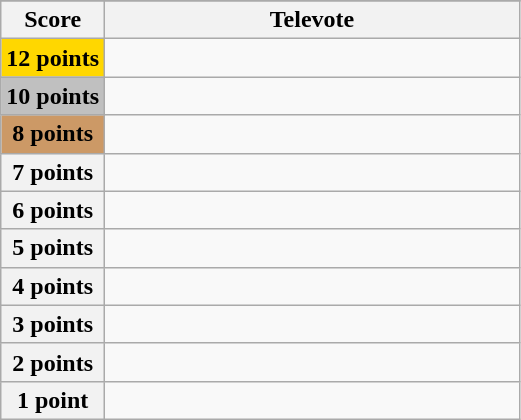<table class="wikitable">
<tr>
</tr>
<tr>
<th scope="col" width="20%">Score</th>
<th scope="col" width="80%">Televote</th>
</tr>
<tr>
<th scope="row" style="background:gold">12 points</th>
<td></td>
</tr>
<tr>
<th scope="row" style="background:silver">10 points</th>
<td></td>
</tr>
<tr>
<th scope="row" style="background:#CC9966">8 points</th>
<td></td>
</tr>
<tr>
<th scope="row">7 points</th>
<td></td>
</tr>
<tr>
<th scope="row">6 points</th>
<td></td>
</tr>
<tr>
<th scope="row">5 points</th>
<td></td>
</tr>
<tr>
<th scope="row">4 points</th>
<td></td>
</tr>
<tr>
<th scope="row">3 points</th>
<td></td>
</tr>
<tr>
<th scope="row">2 points</th>
<td></td>
</tr>
<tr>
<th scope="row">1 point</th>
<td></td>
</tr>
</table>
